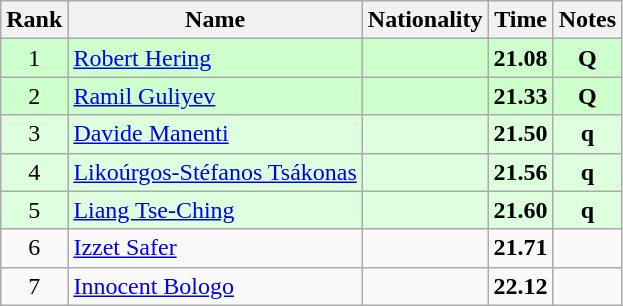<table class="wikitable sortable" style="text-align:center">
<tr>
<th>Rank</th>
<th>Name</th>
<th>Nationality</th>
<th>Time</th>
<th>Notes</th>
</tr>
<tr bgcolor=ccffcc>
<td>1</td>
<td align=left><a href='#'>Robert Hering</a></td>
<td align=left></td>
<td><strong>21.08</strong></td>
<td><strong>Q</strong></td>
</tr>
<tr bgcolor=ccffcc>
<td>2</td>
<td align=left><a href='#'>Ramil Guliyev</a></td>
<td align=left></td>
<td><strong>21.33</strong></td>
<td><strong>Q</strong></td>
</tr>
<tr bgcolor=ddffdd>
<td>3</td>
<td align=left><a href='#'>Davide Manenti</a></td>
<td align=left></td>
<td><strong>21.50</strong></td>
<td><strong>q</strong></td>
</tr>
<tr bgcolor=ddffdd>
<td>4</td>
<td align=left><a href='#'>Likoúrgos-Stéfanos Tsákonas</a></td>
<td align=left></td>
<td><strong>21.56</strong></td>
<td><strong>q</strong></td>
</tr>
<tr bgcolor=ddffdd>
<td>5</td>
<td align=left><a href='#'>Liang Tse-Ching</a></td>
<td align=left></td>
<td><strong>21.60</strong></td>
<td><strong>q</strong></td>
</tr>
<tr>
<td>6</td>
<td align=left><a href='#'>Izzet Safer</a></td>
<td align=left></td>
<td><strong>21.71</strong></td>
<td></td>
</tr>
<tr>
<td>7</td>
<td align=left><a href='#'>Innocent Bologo</a></td>
<td align=left></td>
<td><strong>22.12</strong></td>
<td></td>
</tr>
</table>
